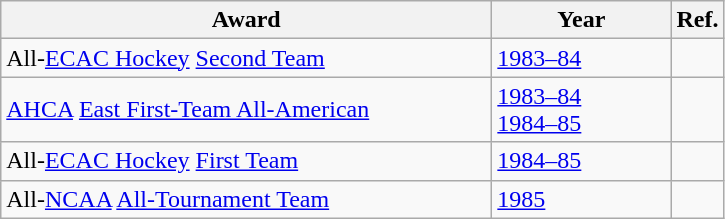<table class="wikitable">
<tr>
<th scope="col" style="width:20em">Award</th>
<th scope="col" style="width:7em">Year</th>
<th scope="col">Ref.</th>
</tr>
<tr>
<td>All-<a href='#'>ECAC Hockey</a> <a href='#'>Second Team</a></td>
<td><a href='#'>1983–84</a></td>
<td></td>
</tr>
<tr>
<td><a href='#'>AHCA</a> <a href='#'>East First-Team All-American</a></td>
<td><a href='#'>1983–84</a><br><a href='#'>1984–85</a></td>
<td></td>
</tr>
<tr>
<td>All-<a href='#'>ECAC Hockey</a> <a href='#'>First Team</a></td>
<td><a href='#'>1984–85</a></td>
<td></td>
</tr>
<tr>
<td>All-<a href='#'>NCAA</a> <a href='#'>All-Tournament Team</a></td>
<td><a href='#'>1985</a></td>
<td></td>
</tr>
</table>
